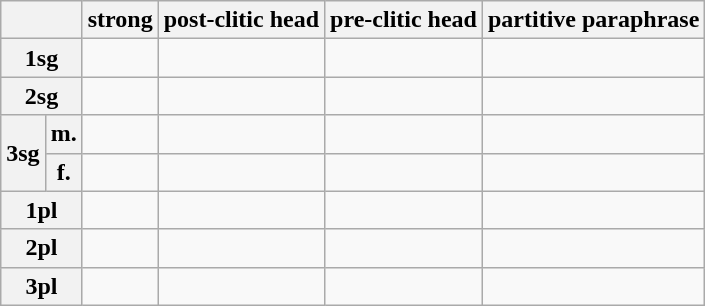<table class="wikitable">
<tr>
<th colspan=2></th>
<th>strong</th>
<th>post-clitic head</th>
<th>pre-clitic head</th>
<th>partitive paraphrase</th>
</tr>
<tr>
<th colspan=2>1sg</th>
<td></td>
<td></td>
<td></td>
<td></td>
</tr>
<tr>
<th colspan=2>2sg</th>
<td></td>
<td></td>
<td></td>
<td></td>
</tr>
<tr>
<th rowspan=2>3sg</th>
<th>m.</th>
<td></td>
<td></td>
<td></td>
<td></td>
</tr>
<tr>
<th>f.</th>
<td></td>
<td></td>
<td></td>
<td></td>
</tr>
<tr>
<th colspan=2>1pl</th>
<td></td>
<td></td>
<td></td>
<td></td>
</tr>
<tr>
<th colspan=2>2pl</th>
<td></td>
<td></td>
<td></td>
<td></td>
</tr>
<tr>
<th colspan=2>3pl</th>
<td></td>
<td></td>
<td></td>
<td></td>
</tr>
</table>
